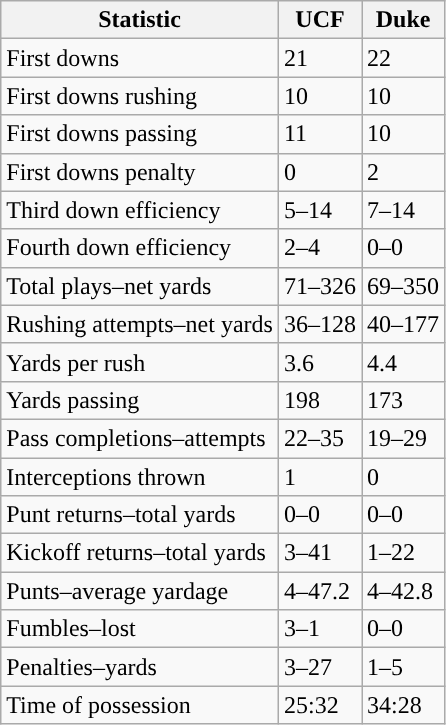<table class="wikitable">
<tr>
<th>Statistic</th>
<th><strong>UCF</strong></th>
<th><strong>Duke</strong></th>
</tr>
<tr>
<td>First downs</td>
<td>21</td>
<td>22</td>
</tr>
<tr>
<td>First downs rushing</td>
<td>10</td>
<td>10</td>
</tr>
<tr>
<td>First downs passing</td>
<td>11</td>
<td>10</td>
</tr>
<tr>
<td>First downs penalty</td>
<td>0</td>
<td>2</td>
</tr>
<tr>
<td>Third down efficiency</td>
<td>5–14</td>
<td>7–14</td>
</tr>
<tr>
<td>Fourth down efficiency</td>
<td>2–4</td>
<td>0–0</td>
</tr>
<tr>
<td>Total plays–net yards</td>
<td>71–326</td>
<td>69–350</td>
</tr>
<tr>
<td>Rushing attempts–net yards</td>
<td>36–128</td>
<td>40–177</td>
</tr>
<tr>
<td>Yards per rush</td>
<td>3.6</td>
<td>4.4</td>
</tr>
<tr>
<td>Yards passing</td>
<td>198</td>
<td>173</td>
</tr>
<tr>
<td>Pass completions–attempts</td>
<td>22–35</td>
<td>19–29</td>
</tr>
<tr>
<td>Interceptions thrown</td>
<td>1</td>
<td>0</td>
</tr>
<tr>
<td>Punt returns–total yards</td>
<td>0–0</td>
<td>0–0</td>
</tr>
<tr>
<td>Kickoff returns–total yards</td>
<td>3–41</td>
<td>1–22</td>
</tr>
<tr>
<td>Punts–average yardage</td>
<td>4–47.2</td>
<td>4–42.8</td>
</tr>
<tr>
<td>Fumbles–lost</td>
<td>3–1</td>
<td>0–0</td>
</tr>
<tr>
<td>Penalties–yards</td>
<td>3–27</td>
<td>1–5</td>
</tr>
<tr>
<td>Time of possession</td>
<td>25:32</td>
<td>34:28</td>
</tr>
</table>
